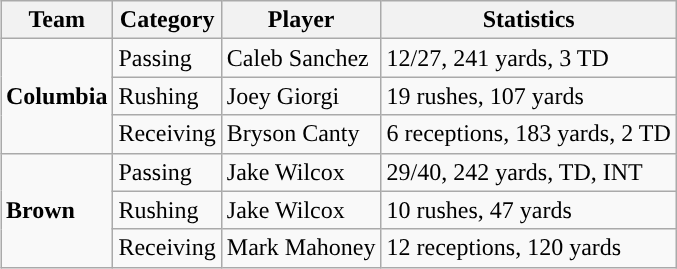<table class="wikitable" style="float: right;">
<tr>
<th>Team</th>
<th>Category</th>
<th>Player</th>
<th>Statistics</th>
</tr>
<tr>
<td rowspan=3><strong>Columbia</strong></td>
<td>Passing</td>
<td>Caleb Sanchez</td>
<td>12/27, 241 yards, 3 TD</td>
</tr>
<tr>
<td>Rushing</td>
<td>Joey Giorgi</td>
<td>19 rushes, 107 yards</td>
</tr>
<tr>
<td>Receiving</td>
<td>Bryson Canty</td>
<td>6 receptions, 183 yards, 2 TD</td>
</tr>
<tr>
<td rowspan=3><strong>Brown</strong></td>
<td>Passing</td>
<td>Jake Wilcox</td>
<td>29/40, 242 yards, TD, INT</td>
</tr>
<tr>
<td>Rushing</td>
<td>Jake Wilcox</td>
<td>10 rushes, 47 yards</td>
</tr>
<tr>
<td>Receiving</td>
<td>Mark Mahoney</td>
<td>12 receptions, 120 yards</td>
</tr>
</table>
